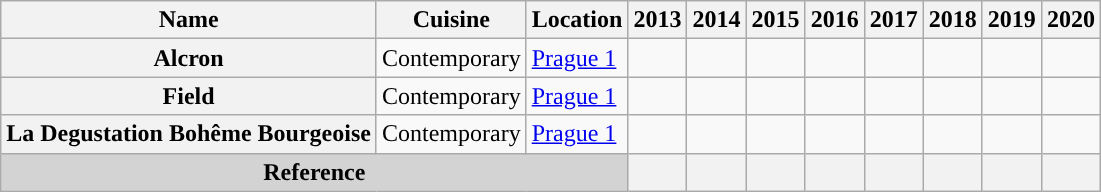<table class="wikitable sortable plainrowheaders" style="text-align:left;"">
<tr>
<th scope="col">Name</th>
<th scope="col">Cuisine</th>
<th scope="col">Location</th>
<th scope="col">2013</th>
<th scope="col">2014</th>
<th scope="col">2015</th>
<th scope="col">2016</th>
<th scope="col">2017</th>
<th scope="col">2018</th>
<th scope="col">2019</th>
<th scope="col">2020</th>
</tr>
<tr>
<th scope="row">Alcron</th>
<td>Contemporary</td>
<td><a href='#'>Prague 1</a></td>
<td></td>
<td></td>
<td></td>
<td></td>
<td></td>
<td></td>
<td></td>
<td></td>
</tr>
<tr>
<th scope="row">Field</th>
<td>Contemporary</td>
<td><a href='#'>Prague 1</a></td>
<td></td>
<td></td>
<td></td>
<td></td>
<td></td>
<td></td>
<td></td>
<td></td>
</tr>
<tr>
<th scope="row">La Degustation Bohême Bourgeoise</th>
<td>Contemporary</td>
<td><a href='#'>Prague 1</a></td>
<td></td>
<td></td>
<td></td>
<td></td>
<td></td>
<td></td>
<td></td>
<td></td>
</tr>
<tr>
<th colspan="3" style="text-align: center;background: lightgray;">Reference</th>
<th></th>
<th></th>
<th></th>
<th></th>
<th></th>
<th></th>
<th></th>
<th></th>
</tr>
</table>
